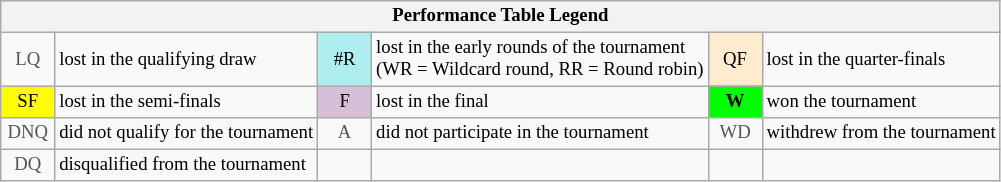<table class="wikitable" style="font-size:78%;">
<tr>
<th colspan=6>Performance Table Legend</th>
</tr>
<tr>
<td align="center" style="color:#555555;" width="30">LQ</td>
<td>lost in the qualifying draw</td>
<td align="center" style="background:#afeeee;">#R</td>
<td>lost in the early rounds of the tournament<br>(WR = Wildcard round, RR = Round robin)</td>
<td align="center" style="background:#ffebcd;">QF</td>
<td>lost in the quarter-finals</td>
</tr>
<tr>
<td align="center" style="background:yellow;">SF</td>
<td>lost in the semi-finals</td>
<td align="center" style="background:#D8BFD8;">F</td>
<td>lost in the final</td>
<td align="center" style="background:#00ff00;"><strong>W</strong></td>
<td>won the tournament</td>
</tr>
<tr>
<td align="center" style="color:#555555;" width="30">DNQ</td>
<td>did not qualify for the tournament</td>
<td align="center" style="color:#555555;" width="30">A</td>
<td>did not participate in the tournament</td>
<td align="center" style="color:#555555;" width="30">WD</td>
<td>withdrew from the tournament</td>
</tr>
<tr>
<td align="center" style="color:#555555;" width="30">DQ</td>
<td>disqualified from the tournament</td>
<td></td>
<td></td>
<td></td>
<td></td>
</tr>
</table>
